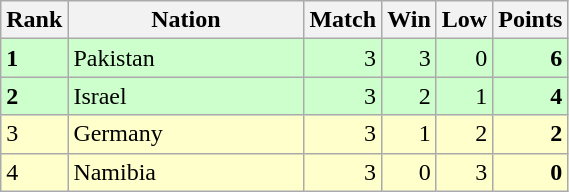<table class="wikitable">
<tr>
<th width=20>Rank</th>
<th width=150>Nation</th>
<th width=20>Match</th>
<th width=20>Win</th>
<th width=20>Low</th>
<th width=20>Points</th>
</tr>
<tr align="right" style="background:#ccffcc;">
<td align="left"><strong>1</strong></td>
<td align="left"> Pakistan</td>
<td>3</td>
<td>3</td>
<td>0</td>
<td><strong>6</strong></td>
</tr>
<tr align="right" style="background:#ccffcc;">
<td align="left"><strong>2</strong></td>
<td align="left"> Israel</td>
<td>3</td>
<td>2</td>
<td>1</td>
<td><strong>4</strong></td>
</tr>
<tr align="right" style="background:#ffffcc;">
<td align="left">3</td>
<td align="left"> Germany</td>
<td>3</td>
<td>1</td>
<td>2</td>
<td><strong>2</strong></td>
</tr>
<tr align="right" style="background:#ffffcc;">
<td align="left">4</td>
<td align="left"> Namibia</td>
<td>3</td>
<td>0</td>
<td>3</td>
<td><strong>0</strong></td>
</tr>
</table>
